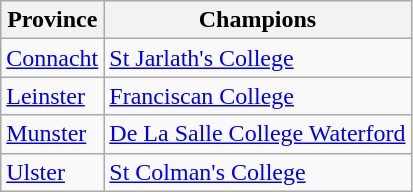<table class="wikitable">
<tr>
<th>Province</th>
<th>Champions</th>
</tr>
<tr>
<td><a href='#'>Connacht</a></td>
<td><a href='#'>St Jarlath's College</a></td>
</tr>
<tr>
<td><a href='#'>Leinster</a></td>
<td><a href='#'>Franciscan College</a></td>
</tr>
<tr>
<td><a href='#'>Munster</a></td>
<td><a href='#'>De La Salle College Waterford</a></td>
</tr>
<tr>
<td><a href='#'>Ulster</a></td>
<td><a href='#'>St Colman's College</a></td>
</tr>
</table>
